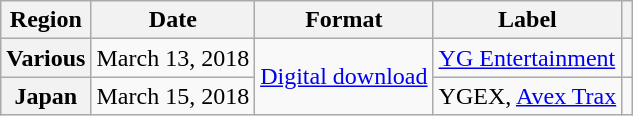<table class="wikitable plainrowheaders">
<tr>
<th>Region</th>
<th>Date</th>
<th>Format</th>
<th>Label</th>
<th></th>
</tr>
<tr>
<th scope="row">Various</th>
<td>March 13, 2018</td>
<td rowspan="2"><a href='#'>Digital download</a></td>
<td><a href='#'>YG Entertainment</a></td>
<td></td>
</tr>
<tr>
<th scope="row">Japan</th>
<td>March 15, 2018</td>
<td>YGEX, <a href='#'>Avex Trax</a></td>
<td></td>
</tr>
</table>
